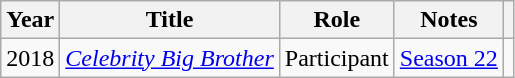<table class="wikitable sortable">
<tr>
<th>Year</th>
<th>Title</th>
<th>Role</th>
<th class="unsortable">Notes</th>
<th class="unsortable"></th>
</tr>
<tr>
<td>2018</td>
<td><em><a href='#'>Celebrity Big Brother</a></em></td>
<td>Participant</td>
<td><a href='#'>Season 22</a></td>
<td></td>
</tr>
</table>
